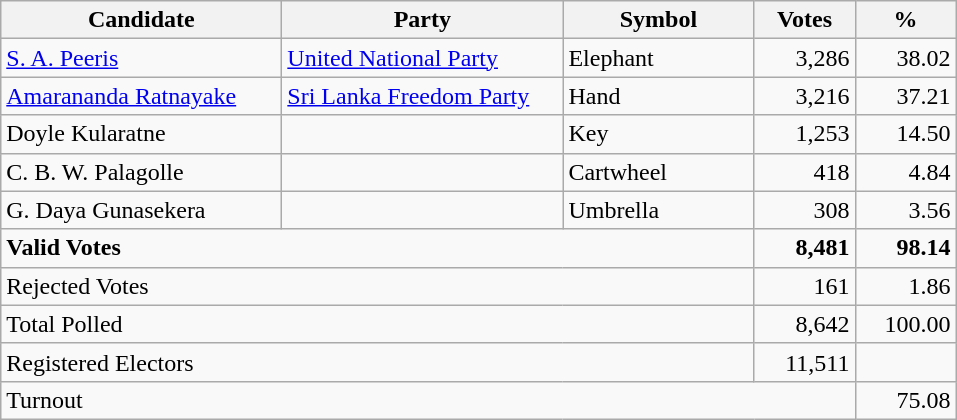<table class="wikitable" border="1" style="text-align:right;">
<tr>
<th align=left width="180">Candidate</th>
<th align=left width="180">Party</th>
<th align=left width="120">Symbol</th>
<th align=left width="60">Votes</th>
<th align=left width="60">%</th>
</tr>
<tr>
<td align=left><a href='#'>S. A. Peeris</a></td>
<td align=left><a href='#'>United National Party</a></td>
<td align=left>Elephant</td>
<td>3,286</td>
<td>38.02</td>
</tr>
<tr>
<td align=left><a href='#'>Amarananda Ratnayake</a></td>
<td align=left><a href='#'>Sri Lanka Freedom Party</a></td>
<td align=left>Hand</td>
<td>3,216</td>
<td>37.21</td>
</tr>
<tr>
<td align=left>Doyle Kularatne</td>
<td align=left></td>
<td align=left>Key</td>
<td>1,253</td>
<td>14.50</td>
</tr>
<tr>
<td align=left>C. B. W. Palagolle</td>
<td align=left></td>
<td align=left>Cartwheel</td>
<td>418</td>
<td>4.84</td>
</tr>
<tr>
<td align=left>G. Daya Gunasekera</td>
<td align=left></td>
<td align=left>Umbrella</td>
<td>308</td>
<td>3.56</td>
</tr>
<tr>
<td align=left colspan=3><strong>Valid Votes</strong></td>
<td><strong>8,481</strong></td>
<td><strong>98.14</strong></td>
</tr>
<tr>
<td align=left colspan=3>Rejected Votes</td>
<td>161</td>
<td>1.86</td>
</tr>
<tr>
<td align=left colspan=3>Total Polled</td>
<td>8,642</td>
<td>100.00</td>
</tr>
<tr>
<td align=left colspan=3>Registered Electors</td>
<td>11,511</td>
<td></td>
</tr>
<tr>
<td align=left colspan=4>Turnout</td>
<td>75.08</td>
</tr>
</table>
